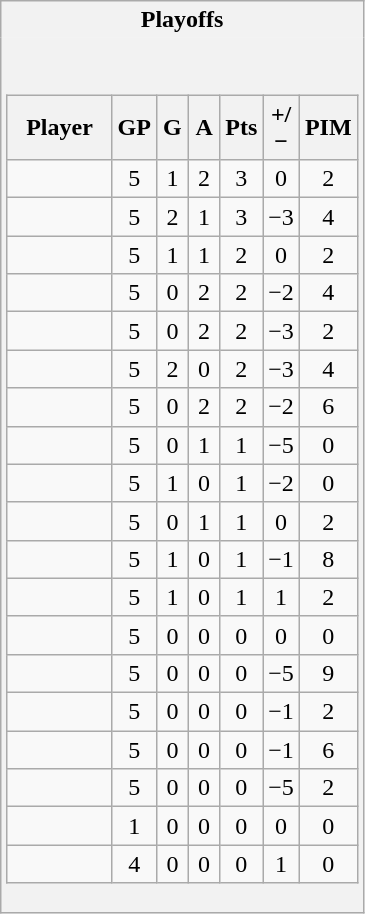<table class="wikitable">
<tr>
<th style="border: 0;">Playoffs</th>
</tr>
<tr>
<td style="background: #f2f2f2; border: 0; text-align: center;"><br><table class="wikitable sortable" style="width:100%;">
<tr align=center>
<th style="width:40%;">Player</th>
<th style="width:10%;">GP</th>
<th style="width:10%;">G</th>
<th style="width:10%;">A</th>
<th style="width:10%;">Pts</th>
<th style="width:10%;">+/−</th>
<th style="width:10%;">PIM</th>
</tr>
<tr align=center>
<td></td>
<td>5</td>
<td>1</td>
<td>2</td>
<td>3</td>
<td>0</td>
<td>2</td>
</tr>
<tr align=center>
<td></td>
<td>5</td>
<td>2</td>
<td>1</td>
<td>3</td>
<td>−3</td>
<td>4</td>
</tr>
<tr align=center>
<td></td>
<td>5</td>
<td>1</td>
<td>1</td>
<td>2</td>
<td>0</td>
<td>2</td>
</tr>
<tr align=center>
<td></td>
<td>5</td>
<td>0</td>
<td>2</td>
<td>2</td>
<td>−2</td>
<td>4</td>
</tr>
<tr align=center>
<td></td>
<td>5</td>
<td>0</td>
<td>2</td>
<td>2</td>
<td>−3</td>
<td>2</td>
</tr>
<tr align=center>
<td></td>
<td>5</td>
<td>2</td>
<td>0</td>
<td>2</td>
<td>−3</td>
<td>4</td>
</tr>
<tr align=center>
<td></td>
<td>5</td>
<td>0</td>
<td>2</td>
<td>2</td>
<td>−2</td>
<td>6</td>
</tr>
<tr align=center>
<td></td>
<td>5</td>
<td>0</td>
<td>1</td>
<td>1</td>
<td>−5</td>
<td>0</td>
</tr>
<tr align=center>
<td></td>
<td>5</td>
<td>1</td>
<td>0</td>
<td>1</td>
<td>−2</td>
<td>0</td>
</tr>
<tr align=center>
<td></td>
<td>5</td>
<td>0</td>
<td>1</td>
<td>1</td>
<td>0</td>
<td>2</td>
</tr>
<tr align=center>
<td></td>
<td>5</td>
<td>1</td>
<td>0</td>
<td>1</td>
<td>−1</td>
<td>8</td>
</tr>
<tr align=center>
<td></td>
<td>5</td>
<td>1</td>
<td>0</td>
<td>1</td>
<td>1</td>
<td>2</td>
</tr>
<tr align=center>
<td></td>
<td>5</td>
<td>0</td>
<td>0</td>
<td>0</td>
<td>0</td>
<td>0</td>
</tr>
<tr align=center>
<td></td>
<td>5</td>
<td>0</td>
<td>0</td>
<td>0</td>
<td>−5</td>
<td>9</td>
</tr>
<tr align=center>
<td></td>
<td>5</td>
<td>0</td>
<td>0</td>
<td>0</td>
<td>−1</td>
<td>2</td>
</tr>
<tr align=center>
<td></td>
<td>5</td>
<td>0</td>
<td>0</td>
<td>0</td>
<td>−1</td>
<td>6</td>
</tr>
<tr align=center>
<td></td>
<td>5</td>
<td>0</td>
<td>0</td>
<td>0</td>
<td>−5</td>
<td>2</td>
</tr>
<tr align=center>
<td></td>
<td>1</td>
<td>0</td>
<td>0</td>
<td>0</td>
<td>0</td>
<td>0</td>
</tr>
<tr align=center>
<td></td>
<td>4</td>
<td>0</td>
<td>0</td>
<td>0</td>
<td>1</td>
<td>0</td>
</tr>
</table>
</td>
</tr>
</table>
